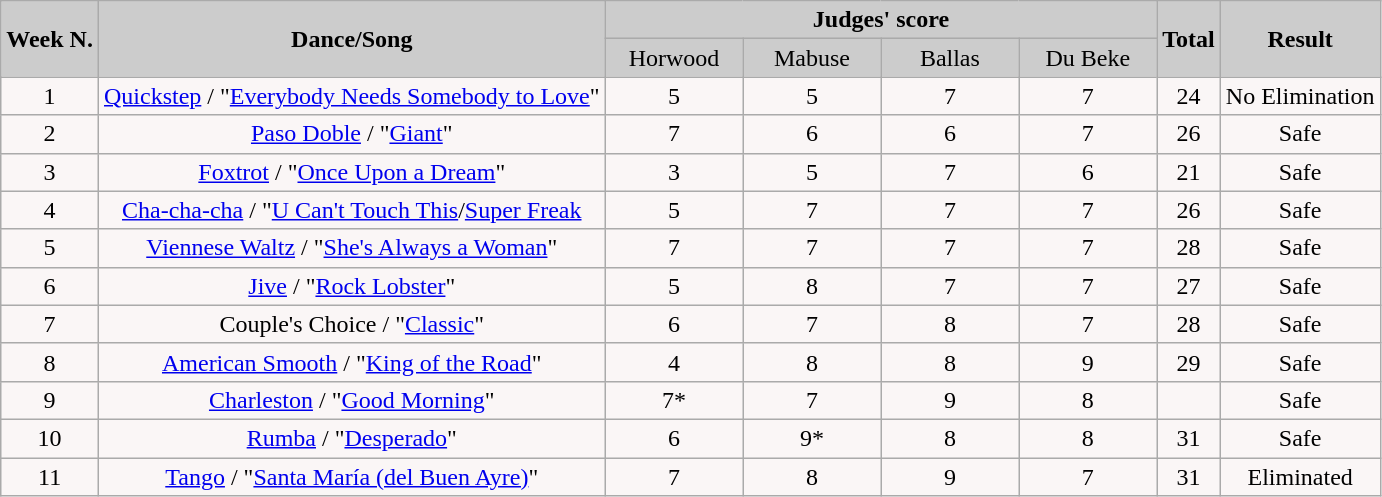<table class="wikitable">
<tr>
<td rowspan="2" style="background:#CCCCCC;" align="Center"><strong>Week N.</strong></td>
<td rowspan="2" style="background:#CCCCCC;" align="Center"><strong>Dance/Song</strong></td>
<td colspan="4" style="background:#CCCCCC;" align="Center"><strong>Judges' score</strong></td>
<td rowspan="2" style="background:#CCCCCC;" align="Center"><strong>Total</strong></td>
<td rowspan="2" style="background:#CCCCCC;" align="Center"><strong>Result</strong></td>
</tr>
<tr>
<td style="background:#CCCCCC;" width="10%" align="center">Horwood</td>
<td style="background:#CCCCCC;" width="10%" align="center">Mabuse</td>
<td style="background:#CCCCCC;" width="10%" align="center">Ballas</td>
<td style="background:#CCCCCC;" width="10%" align="center">Du Beke</td>
</tr>
<tr>
<td style="text-align:center; background:#faf6f6;">1</td>
<td style="text-align:center; background:#faf6f6;"><a href='#'>Quickstep</a> / "<a href='#'>Everybody Needs Somebody to Love</a>"</td>
<td style="text-align:center; background:#faf6f6;">5</td>
<td style="text-align:center; background:#faf6f6;">5</td>
<td style="text-align:center; background:#faf6f6;">7</td>
<td style="text-align:center; background:#faf6f6;">7</td>
<td style="text-align:center; background:#faf6f6;">24</td>
<td style="text-align:center; background:#faf6f6;">No Elimination</td>
</tr>
<tr>
<td style="text-align:center; background:#faf6f6;">2</td>
<td style="text-align:center; background:#faf6f6;"><a href='#'>Paso Doble</a> / "<a href='#'>Giant</a>"</td>
<td style="text-align:center; background:#faf6f6;">7</td>
<td style="text-align:center; background:#faf6f6;">6</td>
<td style="text-align:center; background:#faf6f6;">6</td>
<td style="text-align:center; background:#faf6f6;">7</td>
<td style="text-align:center; background:#faf6f6;">26</td>
<td style="text-align:center; background:#faf6f6;">Safe</td>
</tr>
<tr>
<td style="text-align:center; background:#faf6f6;">3</td>
<td style="text-align:center; background:#faf6f6;"><a href='#'>Foxtrot</a> / "<a href='#'>Once Upon a Dream</a>"</td>
<td style="text-align:center; background:#faf6f6;">3</td>
<td style="text-align:center; background:#faf6f6;">5</td>
<td style="text-align:center; background:#faf6f6;">7</td>
<td style="text-align:center; background:#faf6f6;">6</td>
<td style="text-align:center; background:#faf6f6;">21</td>
<td style="text-align:center; background:#faf6f6;">Safe</td>
</tr>
<tr>
<td style="text-align:center; background:#faf6f6;">4</td>
<td style="text-align:center; background:#faf6f6;"><a href='#'>Cha-cha-cha</a> / "<a href='#'>U Can't Touch This</a>/<a href='#'>Super Freak</a></td>
<td style="text-align:center; background:#faf6f6;">5</td>
<td style="text-align:center; background:#faf6f6;">7</td>
<td style="text-align:center; background:#faf6f6;">7</td>
<td style="text-align:center; background:#faf6f6;">7</td>
<td style="text-align:center; background:#faf6f6;">26</td>
<td style="text-align:center; background:#faf6f6;">Safe</td>
</tr>
<tr>
<td style="text-align:center; background:#faf6f6;">5</td>
<td style="text-align:center; background:#faf6f6;"><a href='#'>Viennese Waltz</a> / "<a href='#'>She's Always a Woman</a>"</td>
<td style="text-align:center; background:#faf6f6;">7</td>
<td style="text-align:center; background:#faf6f6;">7</td>
<td style="text-align:center; background:#faf6f6;">7</td>
<td style="text-align:center; background:#faf6f6;">7</td>
<td style="text-align:center; background:#faf6f6;">28</td>
<td style="text-align:center; background:#faf6f6;">Safe</td>
</tr>
<tr>
<td style="text-align:center; background:#faf6f6;">6</td>
<td style="text-align:center; background:#faf6f6;"><a href='#'>Jive</a> / "<a href='#'>Rock Lobster</a>"</td>
<td style="text-align:center; background:#faf6f6;">5</td>
<td style="text-align:center; background:#faf6f6;">8</td>
<td style="text-align:center; background:#faf6f6;">7</td>
<td style="text-align:center; background:#faf6f6;">7</td>
<td style="text-align:center; background:#faf6f6;">27</td>
<td style="text-align:center; background:#faf6f6;">Safe</td>
</tr>
<tr>
<td style="text-align:center; background:#faf6f6;">7</td>
<td style="text-align:center; background:#faf6f6;">Couple's Choice / "<a href='#'>Classic</a>"</td>
<td style="text-align:center; background:#faf6f6;">6</td>
<td style="text-align:center; background:#faf6f6;">7</td>
<td style="text-align:center; background:#faf6f6;">8</td>
<td style="text-align:center; background:#faf6f6;">7</td>
<td style="text-align:center; background:#faf6f6;">28</td>
<td style="text-align:center; background:#faf6f6;">Safe</td>
</tr>
<tr>
<td style="text-align:center; background:#faf6f6;">8</td>
<td style="text-align:center; background:#faf6f6;"><a href='#'>American Smooth</a> / "<a href='#'>King of the Road</a>"</td>
<td style="text-align:center; background:#faf6f6;">4</td>
<td style="text-align:center; background:#faf6f6;">8</td>
<td style="text-align:center; background:#faf6f6;">8</td>
<td style="text-align:center; background:#faf6f6;">9</td>
<td style="text-align:center; background:#faf6f6;">29</td>
<td style="text-align:center; background:#faf6f6;">Safe</td>
</tr>
<tr>
<td style="text-align:center; background:#faf6f6;">9</td>
<td style="text-align:center; background:#faf6f6;"><a href='#'>Charleston</a> / "<a href='#'>Good Morning</a>"</td>
<td style="text-align:center; background:#faf6f6;">7*</td>
<td style="text-align:center; background:#faf6f6;">7</td>
<td style="text-align:center; background:#faf6f6;">9</td>
<td style="text-align:center; background:#faf6f6;">8</td>
<td style="text-align:center; background:#faf6f6;"></td>
<td style="text-align:center; background:#faf6f6;">Safe</td>
</tr>
<tr>
<td style="text-align:center; background:#faf6f6;">10</td>
<td style="text-align:center; background:#faf6f6;"><a href='#'>Rumba</a> / "<a href='#'>Desperado</a>"</td>
<td style="text-align:center; background:#faf6f6;">6</td>
<td style="text-align:center; background:#faf6f6;">9*</td>
<td style="text-align:center; background:#faf6f6;">8</td>
<td style="text-align:center; background:#faf6f6;">8</td>
<td style="text-align:center; background:#faf6f6;">31</td>
<td style="text-align:center; background:#faf6f6;">Safe</td>
</tr>
<tr>
<td style="text-align:center; background:#faf6f6;">11</td>
<td style="text-align:center; background:#faf6f6;"><a href='#'>Tango</a> / "<a href='#'>Santa María (del Buen Ayre)</a>"</td>
<td style="text-align:center; background:#faf6f6;">7</td>
<td style="text-align:center; background:#faf6f6;">8</td>
<td style="text-align:center; background:#faf6f6;">9</td>
<td style="text-align:center; background:#faf6f6;">7</td>
<td style="text-align:center; background:#faf6f6;">31</td>
<td style="text-align:center; background:#faf6f6;">Eliminated</td>
</tr>
</table>
